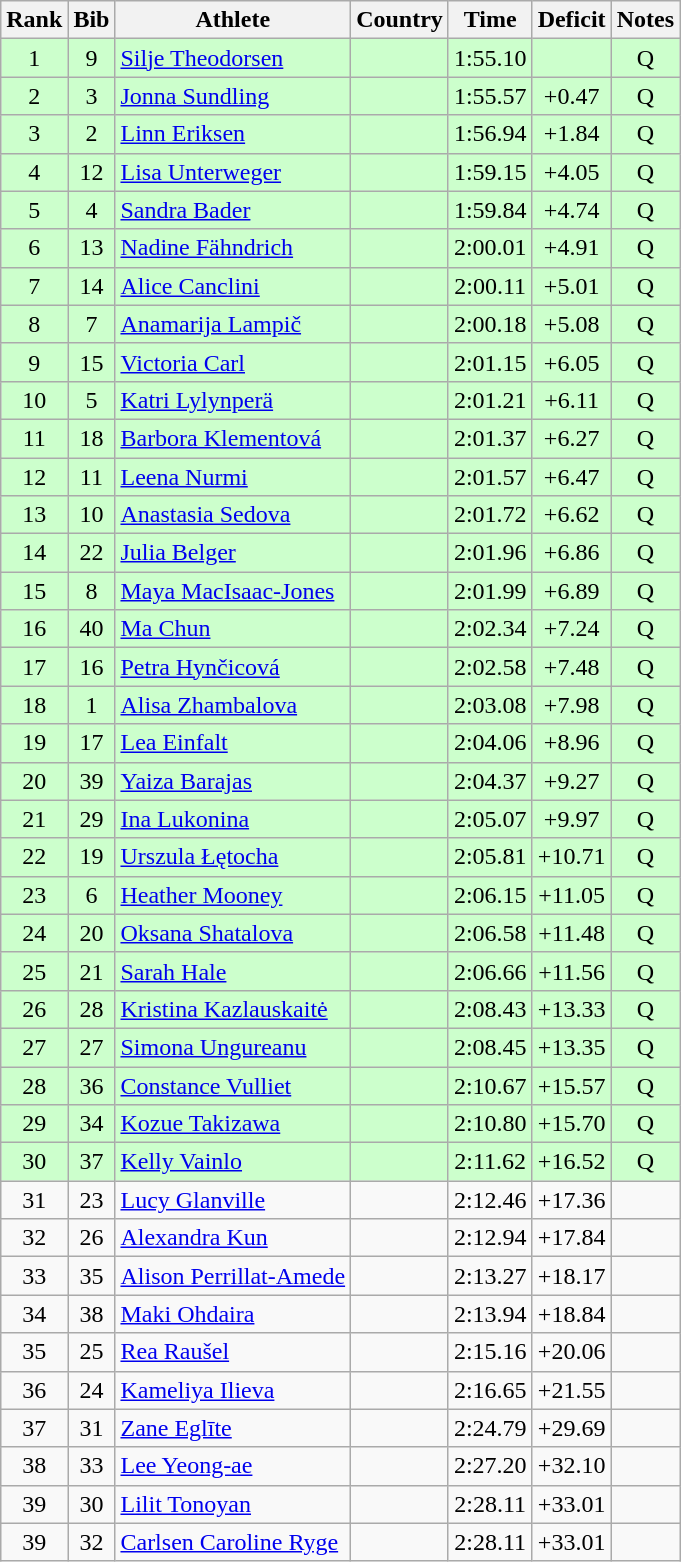<table class="wikitable sortable" style="text-align:center">
<tr>
<th>Rank</th>
<th>Bib</th>
<th>Athlete</th>
<th>Country</th>
<th>Time</th>
<th>Deficit</th>
<th>Notes</th>
</tr>
<tr bgcolor=ccffcc>
<td>1</td>
<td>9</td>
<td align=left><a href='#'>Silje Theodorsen</a></td>
<td align=left></td>
<td>1:55.10</td>
<td></td>
<td>Q</td>
</tr>
<tr bgcolor=ccffcc>
<td>2</td>
<td>3</td>
<td align=left><a href='#'>Jonna Sundling</a></td>
<td align=left></td>
<td>1:55.57</td>
<td>+0.47</td>
<td>Q</td>
</tr>
<tr bgcolor=ccffcc>
<td>3</td>
<td>2</td>
<td align=left><a href='#'>Linn Eriksen</a></td>
<td align=left></td>
<td>1:56.94</td>
<td>+1.84</td>
<td>Q</td>
</tr>
<tr bgcolor=ccffcc>
<td>4</td>
<td>12</td>
<td align=left><a href='#'>Lisa Unterweger</a></td>
<td align=left></td>
<td>1:59.15</td>
<td>+4.05</td>
<td>Q</td>
</tr>
<tr bgcolor=ccffcc>
<td>5</td>
<td>4</td>
<td align=left><a href='#'>Sandra Bader</a></td>
<td align=left></td>
<td>1:59.84</td>
<td>+4.74</td>
<td>Q</td>
</tr>
<tr bgcolor=ccffcc>
<td>6</td>
<td>13</td>
<td align=left><a href='#'>Nadine Fähndrich</a></td>
<td align=left></td>
<td>2:00.01</td>
<td>+4.91</td>
<td>Q</td>
</tr>
<tr bgcolor=ccffcc>
<td>7</td>
<td>14</td>
<td align=left><a href='#'>Alice Canclini</a></td>
<td align=left></td>
<td>2:00.11</td>
<td>+5.01</td>
<td>Q</td>
</tr>
<tr bgcolor=ccffcc>
<td>8</td>
<td>7</td>
<td align=left><a href='#'>Anamarija Lampič</a></td>
<td align=left></td>
<td>2:00.18</td>
<td>+5.08</td>
<td>Q</td>
</tr>
<tr bgcolor=ccffcc>
<td>9</td>
<td>15</td>
<td align=left><a href='#'>Victoria Carl</a></td>
<td align=left></td>
<td>2:01.15</td>
<td>+6.05</td>
<td>Q</td>
</tr>
<tr bgcolor=ccffcc>
<td>10</td>
<td>5</td>
<td align=left><a href='#'>Katri Lylynperä</a></td>
<td align=left></td>
<td>2:01.21</td>
<td>+6.11</td>
<td>Q</td>
</tr>
<tr bgcolor=ccffcc>
<td>11</td>
<td>18</td>
<td align=left><a href='#'>Barbora Klementová </a></td>
<td align=left></td>
<td>2:01.37</td>
<td>+6.27</td>
<td>Q</td>
</tr>
<tr bgcolor=ccffcc>
<td>12</td>
<td>11</td>
<td align=left><a href='#'>Leena Nurmi</a></td>
<td align=left></td>
<td>2:01.57</td>
<td>+6.47</td>
<td>Q</td>
</tr>
<tr bgcolor=ccffcc>
<td>13</td>
<td>10</td>
<td align=left><a href='#'>Anastasia Sedova</a></td>
<td align=left></td>
<td>2:01.72</td>
<td>+6.62</td>
<td>Q</td>
</tr>
<tr bgcolor=ccffcc>
<td>14</td>
<td>22</td>
<td align=left><a href='#'>Julia Belger</a></td>
<td align=left></td>
<td>2:01.96</td>
<td>+6.86</td>
<td>Q</td>
</tr>
<tr bgcolor=ccffcc>
<td>15</td>
<td>8</td>
<td align=left><a href='#'>Maya MacIsaac-Jones</a></td>
<td align=left></td>
<td>2:01.99</td>
<td>+6.89</td>
<td>Q</td>
</tr>
<tr bgcolor=ccffcc>
<td>16</td>
<td>40</td>
<td align=left><a href='#'>Ma Chun</a></td>
<td align=left></td>
<td>2:02.34</td>
<td>+7.24</td>
<td>Q</td>
</tr>
<tr bgcolor=ccffcc>
<td>17</td>
<td>16</td>
<td align=left><a href='#'>Petra Hynčicová</a></td>
<td align=left></td>
<td>2:02.58</td>
<td>+7.48</td>
<td>Q</td>
</tr>
<tr bgcolor=ccffcc>
<td>18</td>
<td>1</td>
<td align=left><a href='#'>Alisa Zhambalova</a></td>
<td align=left></td>
<td>2:03.08</td>
<td>+7.98</td>
<td>Q</td>
</tr>
<tr bgcolor=ccffcc>
<td>19</td>
<td>17</td>
<td align=left><a href='#'>Lea Einfalt</a></td>
<td align=left></td>
<td>2:04.06</td>
<td>+8.96</td>
<td>Q</td>
</tr>
<tr bgcolor=ccffcc>
<td>20</td>
<td>39</td>
<td align=left><a href='#'>Yaiza Barajas</a></td>
<td align=left></td>
<td>2:04.37</td>
<td>+9.27</td>
<td>Q</td>
</tr>
<tr bgcolor=ccffcc>
<td>21</td>
<td>29</td>
<td align=left><a href='#'>Ina Lukonina</a></td>
<td align=left></td>
<td>2:05.07</td>
<td>+9.97</td>
<td>Q</td>
</tr>
<tr bgcolor=ccffcc>
<td>22</td>
<td>19</td>
<td align=left><a href='#'>Urszula Łętocha</a></td>
<td align=left></td>
<td>2:05.81</td>
<td>+10.71</td>
<td>Q</td>
</tr>
<tr bgcolor=ccffcc>
<td>23</td>
<td>6</td>
<td align=left><a href='#'>Heather Mooney</a></td>
<td align=left></td>
<td>2:06.15</td>
<td>+11.05</td>
<td>Q</td>
</tr>
<tr bgcolor=ccffcc>
<td>24</td>
<td>20</td>
<td align=left><a href='#'>Oksana Shatalova</a></td>
<td align=left></td>
<td>2:06.58</td>
<td>+11.48</td>
<td>Q</td>
</tr>
<tr bgcolor=ccffcc>
<td>25</td>
<td>21</td>
<td align=left><a href='#'>Sarah Hale</a></td>
<td align=left></td>
<td>2:06.66</td>
<td>+11.56</td>
<td>Q</td>
</tr>
<tr bgcolor=ccffcc>
<td>26</td>
<td>28</td>
<td align=left><a href='#'>Kristina Kazlauskaitė</a></td>
<td align=left></td>
<td>2:08.43</td>
<td>+13.33</td>
<td>Q</td>
</tr>
<tr bgcolor=ccffcc>
<td>27</td>
<td>27</td>
<td align=left><a href='#'>Simona Ungureanu</a></td>
<td align=left></td>
<td>2:08.45</td>
<td>+13.35</td>
<td>Q</td>
</tr>
<tr bgcolor=ccffcc>
<td>28</td>
<td>36</td>
<td align=left><a href='#'>Constance Vulliet</a></td>
<td align=left></td>
<td>2:10.67</td>
<td>+15.57</td>
<td>Q</td>
</tr>
<tr bgcolor=ccffcc>
<td>29</td>
<td>34</td>
<td align=left><a href='#'>Kozue Takizawa</a></td>
<td align=left></td>
<td>2:10.80</td>
<td>+15.70</td>
<td>Q</td>
</tr>
<tr bgcolor=ccffcc>
<td>30</td>
<td>37</td>
<td align=left><a href='#'>Kelly Vainlo</a></td>
<td align=left></td>
<td>2:11.62</td>
<td>+16.52</td>
<td>Q</td>
</tr>
<tr>
<td>31</td>
<td>23</td>
<td align=left><a href='#'>Lucy Glanville</a></td>
<td align=left></td>
<td>2:12.46</td>
<td>+17.36</td>
<td></td>
</tr>
<tr>
<td>32</td>
<td>26</td>
<td align=left><a href='#'>Alexandra Kun</a></td>
<td align=left></td>
<td>2:12.94</td>
<td>+17.84</td>
<td></td>
</tr>
<tr>
<td>33</td>
<td>35</td>
<td align=left><a href='#'>Alison Perrillat-Amede</a></td>
<td align=left></td>
<td>2:13.27</td>
<td>+18.17</td>
<td></td>
</tr>
<tr>
<td>34</td>
<td>38</td>
<td align=left><a href='#'>Maki Ohdaira</a></td>
<td align=left></td>
<td>2:13.94</td>
<td>+18.84</td>
<td></td>
</tr>
<tr>
<td>35</td>
<td>25</td>
<td align=left><a href='#'>Rea Raušel</a></td>
<td align=left></td>
<td>2:15.16</td>
<td>+20.06</td>
<td></td>
</tr>
<tr>
<td>36</td>
<td>24</td>
<td align=left><a href='#'>Kameliya Ilieva</a></td>
<td align=left></td>
<td>2:16.65</td>
<td>+21.55</td>
<td></td>
</tr>
<tr>
<td>37</td>
<td>31</td>
<td align=left><a href='#'>Zane Eglīte</a></td>
<td align=left></td>
<td>2:24.79</td>
<td>+29.69</td>
<td></td>
</tr>
<tr>
<td>38</td>
<td>33</td>
<td align=left><a href='#'>Lee Yeong-ae</a></td>
<td align=left></td>
<td>2:27.20</td>
<td>+32.10</td>
<td></td>
</tr>
<tr>
<td>39</td>
<td>30</td>
<td align=left><a href='#'>Lilit Tonoyan</a></td>
<td align=left></td>
<td>2:28.11</td>
<td>+33.01</td>
<td></td>
</tr>
<tr>
<td>39</td>
<td>32</td>
<td align=left><a href='#'>Carlsen Caroline Ryge</a></td>
<td align=left></td>
<td>2:28.11</td>
<td>+33.01</td>
<td></td>
</tr>
</table>
